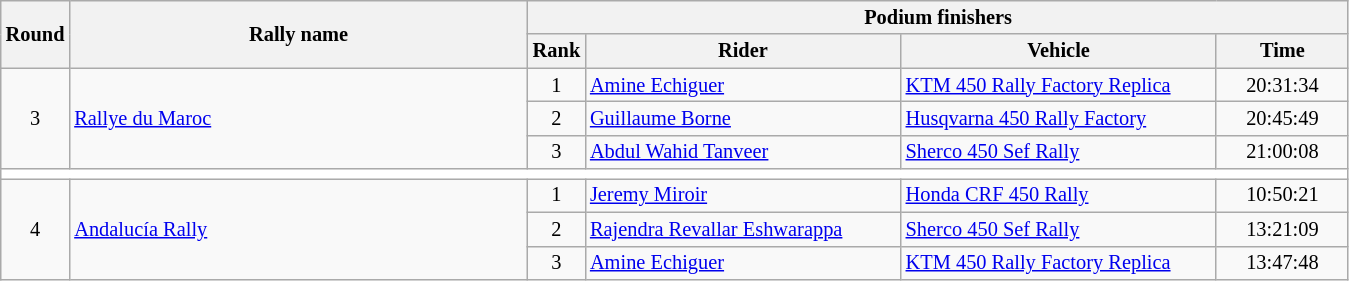<table class="wikitable" style="font-size:85%;">
<tr>
<th rowspan=2>Round</th>
<th style="width:22em" rowspan=2>Rally name</th>
<th colspan=4>Podium finishers</th>
</tr>
<tr>
<th>Rank</th>
<th style="width:15em">Rider</th>
<th style="width:15em">Vehicle</th>
<th style="width:6em">Time</th>
</tr>
<tr>
<td rowspan=3 align=center>3</td>
<td rowspan=3> <a href='#'>Rallye du Maroc</a></td>
<td align=center>1</td>
<td> <a href='#'>Amine Echiguer</a></td>
<td><a href='#'>KTM 450 Rally Factory Replica</a></td>
<td align=center>20:31:34</td>
</tr>
<tr>
<td align=center>2</td>
<td> <a href='#'>Guillaume Borne</a></td>
<td><a href='#'>Husqvarna 450 Rally Factory</a></td>
<td align=center>20:45:49</td>
</tr>
<tr>
<td align=center>3</td>
<td> <a href='#'>Abdul Wahid Tanveer</a></td>
<td><a href='#'>Sherco 450 Sef Rally</a></td>
<td align=center>21:00:08</td>
</tr>
<tr style="background:white;">
<td colspan=6></td>
</tr>
<tr>
<td rowspan="3" align="center">4</td>
<td rowspan="3"> <a href='#'>Andalucía Rally</a></td>
<td align=center>1</td>
<td> <a href='#'>Jeremy Miroir</a></td>
<td><a href='#'>Honda CRF 450 Rally</a></td>
<td align=center>10:50:21</td>
</tr>
<tr>
<td align=center>2</td>
<td> <a href='#'>Rajendra Revallar Eshwarappa</a></td>
<td><a href='#'>Sherco 450 Sef Rally</a></td>
<td align=center>13:21:09</td>
</tr>
<tr>
<td align=center>3</td>
<td> <a href='#'>Amine Echiguer</a></td>
<td><a href='#'>KTM 450 Rally Factory Replica</a></td>
<td align=center>13:47:48</td>
</tr>
</table>
